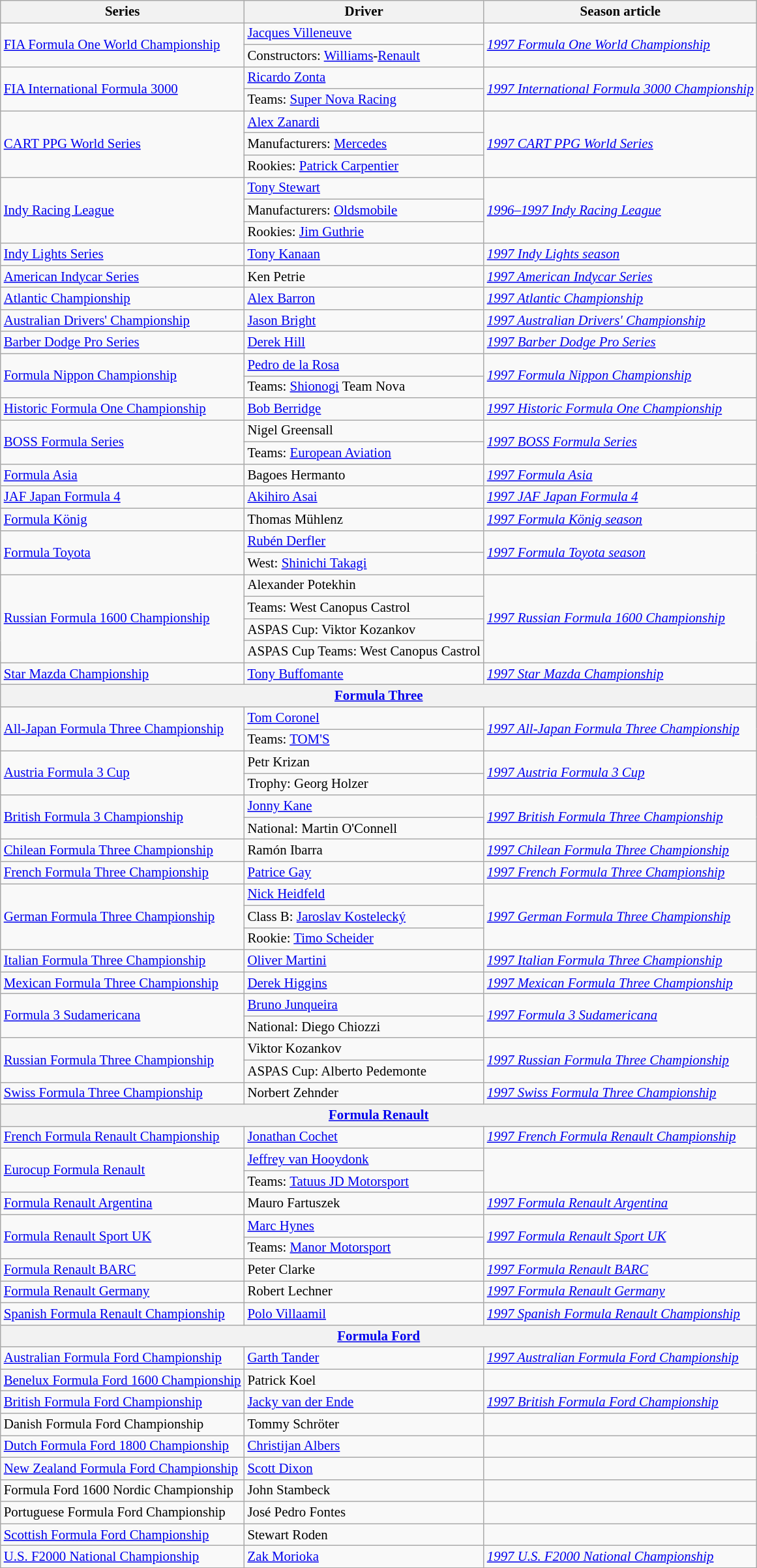<table class="wikitable" style="font-size: 87%;">
<tr>
<th>Series</th>
<th>Driver</th>
<th>Season article</th>
</tr>
<tr>
<td rowspan=2><a href='#'>FIA Formula One World Championship</a></td>
<td> <a href='#'>Jacques Villeneuve</a></td>
<td rowspan=2><em><a href='#'>1997 Formula One World Championship</a></em></td>
</tr>
<tr>
<td>Constructors:  <a href='#'>Williams</a>-<a href='#'>Renault</a></td>
</tr>
<tr>
<td rowspan=2><a href='#'>FIA International Formula 3000</a></td>
<td> <a href='#'>Ricardo Zonta</a></td>
<td rowspan=2><em><a href='#'>1997 International Formula 3000 Championship</a></em></td>
</tr>
<tr>
<td>Teams:  <a href='#'>Super Nova Racing</a></td>
</tr>
<tr>
<td rowspan=3><a href='#'>CART PPG World Series</a></td>
<td> <a href='#'>Alex Zanardi</a></td>
<td rowspan=3><em><a href='#'>1997 CART PPG World Series</a></em></td>
</tr>
<tr>
<td>Manufacturers:  <a href='#'>Mercedes</a></td>
</tr>
<tr>
<td>Rookies:  <a href='#'>Patrick Carpentier</a></td>
</tr>
<tr>
<td rowspan=3><a href='#'>Indy Racing League</a></td>
<td> <a href='#'>Tony Stewart</a></td>
<td rowspan=3><em><a href='#'>1996–1997 Indy Racing League</a></em></td>
</tr>
<tr>
<td>Manufacturers:  <a href='#'>Oldsmobile</a></td>
</tr>
<tr>
<td>Rookies:  <a href='#'>Jim Guthrie</a></td>
</tr>
<tr>
<td><a href='#'>Indy Lights Series</a></td>
<td> <a href='#'>Tony Kanaan</a></td>
<td><em><a href='#'>1997 Indy Lights season</a></em></td>
</tr>
<tr>
<td><a href='#'>American Indycar Series</a></td>
<td> Ken Petrie</td>
<td><em><a href='#'>1997 American Indycar Series</a></em></td>
</tr>
<tr>
<td><a href='#'>Atlantic Championship</a></td>
<td> <a href='#'>Alex Barron</a></td>
<td><em><a href='#'>1997 Atlantic Championship</a></em></td>
</tr>
<tr>
<td><a href='#'>Australian Drivers' Championship</a></td>
<td> <a href='#'>Jason Bright</a></td>
<td><em><a href='#'>1997 Australian Drivers' Championship</a></em></td>
</tr>
<tr>
<td><a href='#'>Barber Dodge Pro Series</a></td>
<td> <a href='#'>Derek Hill</a></td>
<td><em><a href='#'>1997 Barber Dodge Pro Series</a></em></td>
</tr>
<tr>
<td rowspan=2><a href='#'>Formula Nippon Championship</a></td>
<td> <a href='#'>Pedro de la Rosa</a></td>
<td rowspan=2><em><a href='#'>1997 Formula Nippon Championship</a></em></td>
</tr>
<tr>
<td>Teams:  <a href='#'>Shionogi</a> Team Nova</td>
</tr>
<tr>
<td><a href='#'>Historic Formula One Championship</a></td>
<td> <a href='#'>Bob Berridge</a></td>
<td><em><a href='#'>1997 Historic Formula One Championship</a></em></td>
</tr>
<tr>
<td rowspan=2><a href='#'>BOSS Formula Series</a></td>
<td> Nigel Greensall</td>
<td rowspan=2><em><a href='#'>1997 BOSS Formula Series</a></em></td>
</tr>
<tr>
<td>Teams:  <a href='#'>European Aviation</a></td>
</tr>
<tr>
<td><a href='#'>Formula Asia</a></td>
<td> Bagoes Hermanto</td>
<td><em><a href='#'>1997 Formula Asia</a></em></td>
</tr>
<tr>
<td><a href='#'>JAF Japan Formula 4</a></td>
<td> <a href='#'>Akihiro Asai</a></td>
<td><em><a href='#'>1997 JAF Japan Formula 4</a></em></td>
</tr>
<tr>
<td><a href='#'>Formula König</a></td>
<td> Thomas Mühlenz</td>
<td><em><a href='#'>1997 Formula König season</a></em></td>
</tr>
<tr>
<td rowspan=2><a href='#'>Formula Toyota</a></td>
<td> <a href='#'>Rubén Derfler</a></td>
<td rowspan=2><em><a href='#'>1997 Formula Toyota season</a></em></td>
</tr>
<tr>
<td>West:  <a href='#'>Shinichi Takagi</a></td>
</tr>
<tr>
<td rowspan=4><a href='#'>Russian Formula 1600 Championship</a></td>
<td> Alexander Potekhin</td>
<td rowspan=4><em><a href='#'>1997 Russian Formula 1600 Championship</a></em></td>
</tr>
<tr>
<td>Teams:  West Canopus Castrol</td>
</tr>
<tr>
<td>ASPAS Cup:  Viktor Kozankov</td>
</tr>
<tr>
<td>ASPAS Cup Teams:  West Canopus Castrol</td>
</tr>
<tr>
<td><a href='#'>Star Mazda Championship</a></td>
<td> <a href='#'>Tony Buffomante</a></td>
<td><em><a href='#'>1997 Star Mazda Championship</a></em></td>
</tr>
<tr>
<th colspan=3><a href='#'>Formula Three</a></th>
</tr>
<tr>
<td rowspan="2"><a href='#'>All-Japan Formula Three Championship</a></td>
<td> <a href='#'>Tom Coronel</a></td>
<td rowspan="2"><em><a href='#'>1997 All-Japan Formula Three Championship</a></em></td>
</tr>
<tr>
<td>Teams:  <a href='#'>TOM'S</a></td>
</tr>
<tr>
<td rowspan=2><a href='#'>Austria Formula 3 Cup</a></td>
<td> Petr Krizan</td>
<td rowspan=2><em><a href='#'>1997 Austria Formula 3 Cup</a></em></td>
</tr>
<tr>
<td>Trophy:  Georg Holzer</td>
</tr>
<tr>
<td rowspan=2><a href='#'>British Formula 3 Championship</a></td>
<td> <a href='#'>Jonny Kane</a></td>
<td rowspan=2><em><a href='#'>1997 British Formula Three Championship</a></em></td>
</tr>
<tr>
<td>National:  Martin O'Connell</td>
</tr>
<tr>
<td><a href='#'>Chilean Formula Three Championship</a></td>
<td> Ramón Ibarra</td>
<td><em><a href='#'>1997 Chilean Formula Three Championship</a></em></td>
</tr>
<tr>
<td><a href='#'>French Formula Three Championship</a></td>
<td> <a href='#'>Patrice Gay</a></td>
<td><em><a href='#'>1997 French Formula Three Championship</a></em></td>
</tr>
<tr>
<td rowspan=3><a href='#'>German Formula Three Championship</a></td>
<td> <a href='#'>Nick Heidfeld</a></td>
<td rowspan=3><em><a href='#'>1997 German Formula Three Championship</a></em></td>
</tr>
<tr>
<td>Class B:  <a href='#'>Jaroslav Kostelecký</a></td>
</tr>
<tr>
<td>Rookie:  <a href='#'>Timo Scheider</a></td>
</tr>
<tr>
<td><a href='#'>Italian Formula Three Championship</a></td>
<td> <a href='#'>Oliver Martini</a></td>
<td><em><a href='#'>1997 Italian Formula Three Championship</a></em></td>
</tr>
<tr>
<td><a href='#'>Mexican Formula Three Championship</a></td>
<td> <a href='#'>Derek Higgins</a></td>
<td><em><a href='#'>1997 Mexican Formula Three Championship</a></em></td>
</tr>
<tr>
<td rowspan=2><a href='#'>Formula 3 Sudamericana</a></td>
<td> <a href='#'>Bruno Junqueira</a></td>
<td rowspan=2><em><a href='#'>1997 Formula 3 Sudamericana</a></em></td>
</tr>
<tr>
<td>National:  Diego Chiozzi</td>
</tr>
<tr>
<td rowspan=2><a href='#'>Russian Formula Three Championship</a></td>
<td> Viktor Kozankov</td>
<td rowspan=2><em><a href='#'>1997 Russian Formula Three Championship</a></em></td>
</tr>
<tr>
<td>ASPAS Cup:  Alberto Pedemonte</td>
</tr>
<tr>
<td><a href='#'>Swiss Formula Three Championship</a></td>
<td> Norbert Zehnder</td>
<td><em><a href='#'>1997 Swiss Formula Three Championship</a></em></td>
</tr>
<tr>
<th colspan=3><a href='#'>Formula Renault</a></th>
</tr>
<tr>
<td><a href='#'>French Formula Renault Championship</a></td>
<td> <a href='#'>Jonathan Cochet</a></td>
<td><em><a href='#'>1997 French Formula Renault Championship</a></em></td>
</tr>
<tr>
<td rowspan=2><a href='#'>Eurocup Formula Renault</a></td>
<td> <a href='#'>Jeffrey van Hooydonk</a></td>
<td rowspan=2></td>
</tr>
<tr>
<td>Teams:  <a href='#'>Tatuus JD Motorsport</a></td>
</tr>
<tr>
<td><a href='#'>Formula Renault Argentina</a></td>
<td> Mauro Fartuszek</td>
<td><em><a href='#'>1997 Formula Renault Argentina</a></em></td>
</tr>
<tr>
<td rowspan=2><a href='#'>Formula Renault Sport UK</a></td>
<td> <a href='#'>Marc Hynes</a></td>
<td rowspan=2><em><a href='#'>1997 Formula Renault Sport UK</a></em></td>
</tr>
<tr>
<td>Teams:  <a href='#'>Manor Motorsport</a></td>
</tr>
<tr>
<td><a href='#'>Formula Renault BARC</a></td>
<td> Peter Clarke</td>
<td><em><a href='#'>1997 Formula Renault BARC</a></em></td>
</tr>
<tr>
<td><a href='#'>Formula Renault Germany</a></td>
<td> Robert Lechner</td>
<td><em><a href='#'>1997 Formula Renault Germany</a></em></td>
</tr>
<tr>
<td><a href='#'>Spanish Formula Renault Championship</a></td>
<td> <a href='#'>Polo Villaamil</a></td>
<td><em><a href='#'>1997 Spanish Formula Renault Championship</a></em></td>
</tr>
<tr>
<th colspan=3><a href='#'>Formula Ford</a></th>
</tr>
<tr>
<td><a href='#'>Australian Formula Ford Championship</a></td>
<td> <a href='#'>Garth Tander</a></td>
<td><em><a href='#'>1997 Australian Formula Ford Championship</a></em></td>
</tr>
<tr>
<td><a href='#'>Benelux Formula Ford 1600 Championship</a></td>
<td> Patrick Koel</td>
<td></td>
</tr>
<tr>
<td><a href='#'>British Formula Ford Championship</a></td>
<td> <a href='#'>Jacky van der Ende</a></td>
<td><em><a href='#'>1997 British Formula Ford Championship</a></em></td>
</tr>
<tr>
<td>Danish Formula Ford Championship</td>
<td> Tommy Schröter</td>
<td></td>
</tr>
<tr>
<td><a href='#'>Dutch Formula Ford 1800 Championship</a></td>
<td> <a href='#'>Christijan Albers</a></td>
<td></td>
</tr>
<tr>
<td><a href='#'>New Zealand Formula Ford Championship</a></td>
<td> <a href='#'>Scott Dixon</a></td>
<td></td>
</tr>
<tr>
<td>Formula Ford 1600 Nordic Championship</td>
<td> John Stambeck</td>
<td></td>
</tr>
<tr>
<td>Portuguese Formula Ford Championship</td>
<td> José Pedro Fontes</td>
<td></td>
</tr>
<tr>
<td><a href='#'>Scottish Formula Ford Championship</a></td>
<td> Stewart Roden</td>
<td></td>
</tr>
<tr>
<td><a href='#'>U.S. F2000 National Championship</a></td>
<td> <a href='#'>Zak Morioka</a></td>
<td><em><a href='#'>1997 U.S. F2000 National Championship</a></em></td>
</tr>
<tr>
</tr>
</table>
